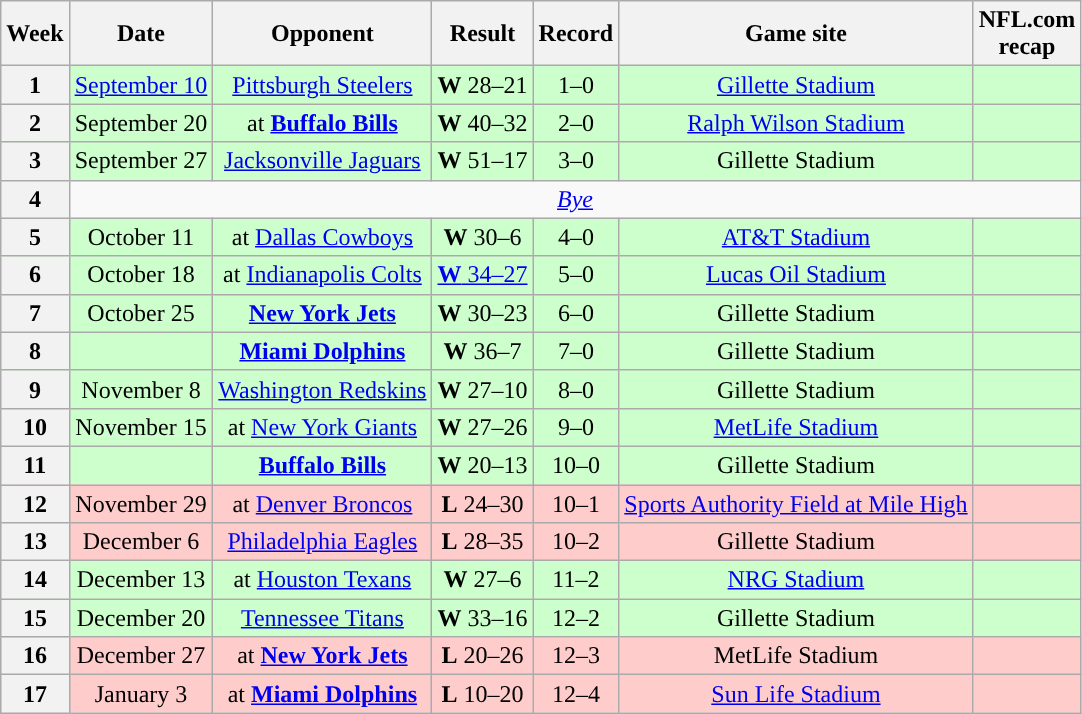<table class="wikitable" style="text-align:center">
<tr>
<th>Week</th>
<th>Date</th>
<th>Opponent</th>
<th>Result</th>
<th>Record</th>
<th>Game site</th>
<th>NFL.com<br>recap</th>
</tr>
<tr style="background:#cfc">
<th>1</th>
<td><a href='#'>September 10</a></td>
<td><a href='#'>Pittsburgh Steelers</a></td>
<td><strong>W</strong> 28–21</td>
<td>1–0</td>
<td><a href='#'>Gillette Stadium</a></td>
<td></td>
</tr>
<tr style="background:#cfc">
<th>2</th>
<td>September 20</td>
<td>at <strong><a href='#'>Buffalo Bills</a></strong></td>
<td><strong>W</strong> 40–32</td>
<td>2–0</td>
<td><a href='#'>Ralph Wilson Stadium</a></td>
<td></td>
</tr>
<tr style="background:#cfc">
<th>3</th>
<td>September 27</td>
<td><a href='#'>Jacksonville Jaguars</a></td>
<td><strong>W</strong> 51–17</td>
<td>3–0</td>
<td>Gillette Stadium</td>
<td></td>
</tr>
<tr style="background:#">
<th>4</th>
<td colspan=8><em><a href='#'>Bye</a></em></td>
</tr>
<tr style="background:#cfc">
<th>5</th>
<td>October 11</td>
<td>at <a href='#'>Dallas Cowboys</a></td>
<td><strong>W</strong> 30–6</td>
<td>4–0</td>
<td><a href='#'>AT&T Stadium</a></td>
<td></td>
</tr>
<tr style="background:#cfc">
<th>6</th>
<td>October 18</td>
<td>at <a href='#'>Indianapolis Colts</a></td>
<td><a href='#'><strong>W</strong> 34–27</a></td>
<td>5–0</td>
<td><a href='#'>Lucas Oil Stadium</a></td>
<td></td>
</tr>
<tr style="background:#cfc">
<th>7</th>
<td>October 25</td>
<td><strong><a href='#'>New York Jets</a></strong></td>
<td><strong>W</strong> 30–23</td>
<td>6–0</td>
<td>Gillette Stadium</td>
<td></td>
</tr>
<tr style="background:#cfc">
<th>8</th>
<td></td>
<td><strong><a href='#'>Miami Dolphins</a></strong></td>
<td><strong>W</strong> 36–7</td>
<td>7–0</td>
<td>Gillette Stadium</td>
<td></td>
</tr>
<tr style="background:#cfc">
<th>9</th>
<td>November 8</td>
<td><a href='#'>Washington Redskins</a></td>
<td><strong>W</strong> 27–10</td>
<td>8–0</td>
<td>Gillette Stadium</td>
<td></td>
</tr>
<tr style="background:#cfc">
<th>10</th>
<td>November 15</td>
<td>at <a href='#'>New York Giants</a></td>
<td><strong>W</strong> 27–26</td>
<td>9–0</td>
<td><a href='#'>MetLife Stadium</a></td>
<td></td>
</tr>
<tr style="background:#cfc">
<th>11</th>
<td></td>
<td><strong><a href='#'>Buffalo Bills</a></strong></td>
<td><strong>W</strong> 20–13</td>
<td>10–0</td>
<td>Gillette Stadium</td>
<td></td>
</tr>
<tr style="background:#fcc">
<th>12</th>
<td>November 29</td>
<td>at <a href='#'>Denver Broncos</a></td>
<td><strong>L</strong> 24–30 </td>
<td>10–1</td>
<td><a href='#'>Sports Authority Field at Mile High</a></td>
<td></td>
</tr>
<tr style="background:#fcc">
<th>13</th>
<td>December 6</td>
<td><a href='#'>Philadelphia Eagles</a></td>
<td><strong>L</strong> 28–35</td>
<td>10–2</td>
<td>Gillette Stadium</td>
<td></td>
</tr>
<tr style="background:#cfc">
<th>14</th>
<td>December 13</td>
<td>at <a href='#'>Houston Texans</a></td>
<td><strong>W</strong> 27–6</td>
<td>11–2</td>
<td><a href='#'>NRG Stadium</a></td>
<td></td>
</tr>
<tr style="background:#cfc">
<th>15</th>
<td>December 20</td>
<td><a href='#'>Tennessee Titans</a></td>
<td><strong>W</strong> 33–16</td>
<td>12–2</td>
<td>Gillette Stadium</td>
<td></td>
</tr>
<tr style="background:#fcc">
<th>16</th>
<td>December 27</td>
<td>at <strong><a href='#'>New York Jets</a></strong></td>
<td><strong>L</strong> 20–26 </td>
<td>12–3</td>
<td>MetLife Stadium</td>
<td></td>
</tr>
<tr style="background:#fcc">
<th>17</th>
<td>January 3</td>
<td>at <strong><a href='#'>Miami Dolphins</a></strong></td>
<td><strong>L</strong> 10–20</td>
<td>12–4</td>
<td><a href='#'>Sun Life Stadium</a></td>
<td></td>
</tr>
</table>
